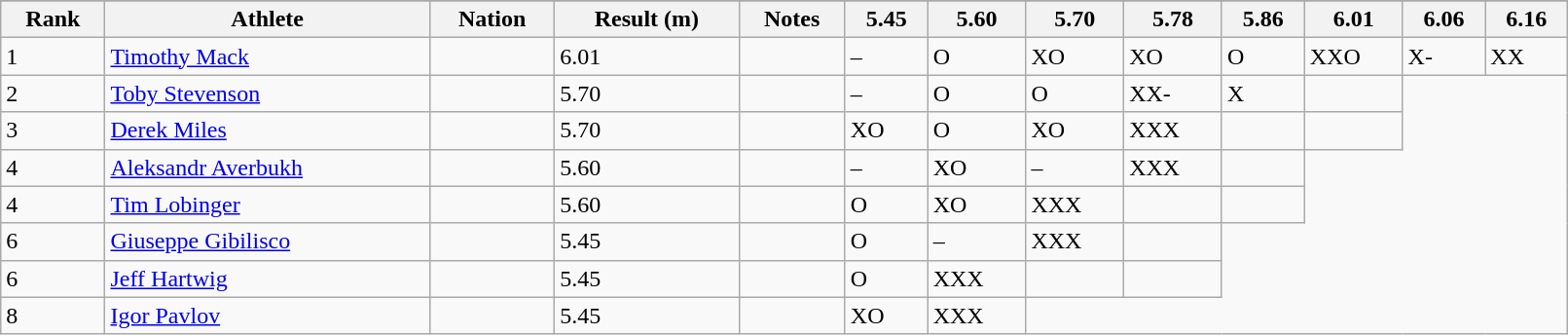<table class="wikitable" width=85%>
<tr>
</tr>
<tr>
<th>Rank</th>
<th>Athlete</th>
<th>Nation</th>
<th>Result (m)</th>
<th>Notes</th>
<th>5.45</th>
<th>5.60</th>
<th>5.70</th>
<th>5.78</th>
<th>5.86</th>
<th>6.01</th>
<th>6.06</th>
<th>6.16</th>
</tr>
<tr>
<td>1</td>
<td><a href='#'>Timothy Mack</a></td>
<td></td>
<td>6.01</td>
<td></td>
<td>–</td>
<td>O</td>
<td>XO</td>
<td>XO</td>
<td>O</td>
<td>XXO</td>
<td>X-</td>
<td>XX</td>
</tr>
<tr>
<td>2</td>
<td><a href='#'>Toby Stevenson</a></td>
<td></td>
<td>5.70</td>
<td></td>
<td>–</td>
<td>O</td>
<td>O</td>
<td>XX-</td>
<td>X</td>
<td></td>
</tr>
<tr>
<td>3</td>
<td><a href='#'>Derek Miles</a></td>
<td></td>
<td>5.70</td>
<td></td>
<td>XO</td>
<td>O</td>
<td>XO</td>
<td>XXX</td>
<td></td>
<td></td>
</tr>
<tr>
<td>4</td>
<td><a href='#'>Aleksandr Averbukh</a></td>
<td></td>
<td>5.60</td>
<td></td>
<td>–</td>
<td>XO</td>
<td>–</td>
<td>XXX</td>
<td></td>
</tr>
<tr>
<td>4</td>
<td><a href='#'>Tim Lobinger</a></td>
<td></td>
<td>5.60</td>
<td></td>
<td>O</td>
<td>XO</td>
<td>XXX</td>
<td></td>
<td></td>
</tr>
<tr>
<td>6</td>
<td><a href='#'>Giuseppe Gibilisco</a></td>
<td></td>
<td>5.45</td>
<td></td>
<td>O</td>
<td>–</td>
<td>XXX</td>
<td></td>
</tr>
<tr>
<td>6</td>
<td><a href='#'>Jeff Hartwig</a></td>
<td></td>
<td>5.45</td>
<td></td>
<td>O</td>
<td>XXX</td>
<td></td>
<td></td>
</tr>
<tr>
<td>8</td>
<td><a href='#'>Igor Pavlov</a></td>
<td></td>
<td>5.45</td>
<td></td>
<td>XO</td>
<td>XXX</td>
</tr>
</table>
